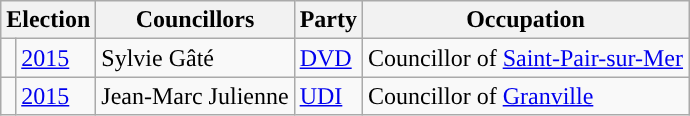<table class="wikitable">
<tr>
<th colspan="2">Election</th>
<th>Councillors</th>
<th>Party</th>
<th>Occupation</th>
</tr>
<tr>
<td style="background-color: "></td>
<td><a href='#'>2015</a></td>
<td>Sylvie Gâté</td>
<td><a href='#'>DVD</a></td>
<td>Councillor of <a href='#'>Saint-Pair-sur-Mer</a></td>
</tr>
<tr>
<td style="background-color: "></td>
<td><a href='#'>2015</a></td>
<td>Jean-Marc Julienne</td>
<td><a href='#'>UDI</a></td>
<td>Councillor of <a href='#'>Granville</a></td>
</tr>
</table>
